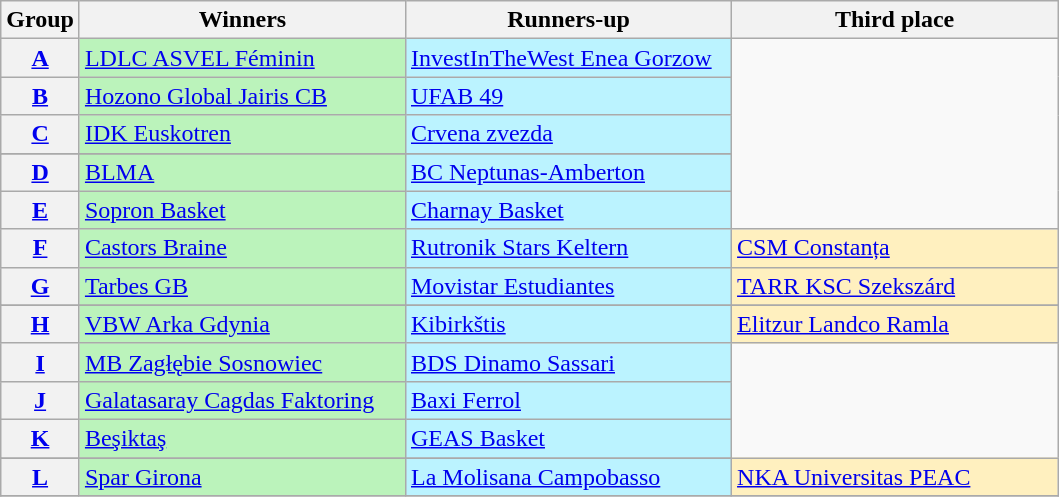<table class="wikitable" style="white-space:nowrap">
<tr>
<th>Group</th>
<th width=210>Winners<br></th>
<th width=210>Runners-up<br></th>
<th width=210>Third place<br></th>
</tr>
<tr>
<th><a href='#'>A</a></th>
<td bgcolor=#BBF3BB> <a href='#'>LDLC ASVEL Féminin</a></td>
<td bgcolor=#BBF3FF> <a href='#'>InvestInTheWest Enea Gorzow</a></td>
</tr>
<tr>
<th><a href='#'>B</a></th>
<td bgcolor=#BBF3BB> <a href='#'>Hozono Global Jairis CB</a></td>
<td bgcolor=#BBF3FF> <a href='#'>UFAB 49</a></td>
</tr>
<tr>
<th><a href='#'>C</a></th>
<td bgcolor=#BBF3BB> <a href='#'>IDK Euskotren</a></td>
<td bgcolor=#BBF3FF> <a href='#'>Crvena zvezda</a></td>
</tr>
<tr>
</tr>
<tr>
<th><a href='#'>D</a></th>
<td bgcolor=#BBF3BB> <a href='#'>BLMA</a></td>
<td bgcolor=#BBF3FF> <a href='#'>BC Neptunas-Amberton</a></td>
</tr>
<tr>
<th><a href='#'>E</a></th>
<td bgcolor=#BBF3BB> <a href='#'>Sopron Basket</a></td>
<td bgcolor=#BBF3FF> <a href='#'>Charnay Basket</a></td>
</tr>
<tr>
<th><a href='#'>F</a></th>
<td bgcolor=#BBF3BB> <a href='#'>Castors Braine</a></td>
<td bgcolor=#BBF3FF> <a href='#'>Rutronik Stars Keltern</a></td>
<td bgcolor=#FFFVBF> <a href='#'>CSM Constanța</a></td>
</tr>
<tr>
<th><a href='#'>G</a></th>
<td bgcolor=#BBF3BB> <a href='#'>Tarbes GB</a></td>
<td bgcolor=#BBF3FF> <a href='#'>Movistar Estudiantes</a></td>
<td bgcolor=#FFFVBF> <a href='#'>TARR KSC Szekszárd</a></td>
</tr>
<tr>
</tr>
<tr>
<th><a href='#'>H</a></th>
<td bgcolor=#BBF3BB> <a href='#'>VBW Arka Gdynia</a></td>
<td bgcolor=#BBF3FF> <a href='#'>Kibirkštis</a></td>
<td bgcolor=#FFFVBF> <a href='#'>Elitzur Landco Ramla</a></td>
</tr>
<tr>
<th><a href='#'>I</a></th>
<td bgcolor=#BBF3BB> <a href='#'>MB Zagłębie Sosnowiec</a></td>
<td bgcolor=#BBF3FF> <a href='#'>BDS Dinamo Sassari</a></td>
</tr>
<tr>
<th><a href='#'>J</a></th>
<td bgcolor=#BBF3BB> <a href='#'>Galatasaray Cagdas Faktoring</a></td>
<td bgcolor=#BBF3FF> <a href='#'>Baxi Ferrol</a></td>
</tr>
<tr>
<th><a href='#'>K</a></th>
<td bgcolor=#BBF3BB> <a href='#'>Beşiktaş</a></td>
<td bgcolor=#BBF3FF> <a href='#'>GEAS Basket</a></td>
</tr>
<tr>
</tr>
<tr>
<th><a href='#'>L</a></th>
<td bgcolor=#BBF3BB> <a href='#'>Spar Girona</a></td>
<td bgcolor=#BBF3FF> <a href='#'>La Molisana Campobasso</a></td>
<td bgcolor=#FFFVBF> <a href='#'>NKA Universitas PEAC</a></td>
</tr>
<tr>
</tr>
</table>
